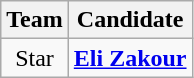<table class="wikitable" style="text-align:center">
<tr>
<th>Team</th>
<th>Candidate</th>
</tr>
<tr>
<td>Star</td>
<td><strong><a href='#'>Eli Zakour</a></strong></td>
</tr>
</table>
